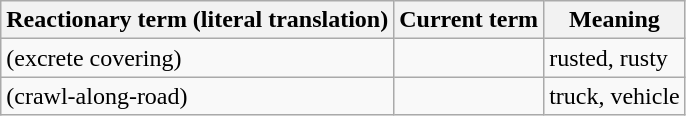<table class="wikitable">
<tr>
<th>Reactionary term (literal translation)</th>
<th>Current term</th>
<th>Meaning</th>
</tr>
<tr>
<td> (excrete covering)</td>
<td></td>
<td>rusted, rusty</td>
</tr>
<tr>
<td> (crawl-along-road)</td>
<td></td>
<td>truck, vehicle</td>
</tr>
</table>
